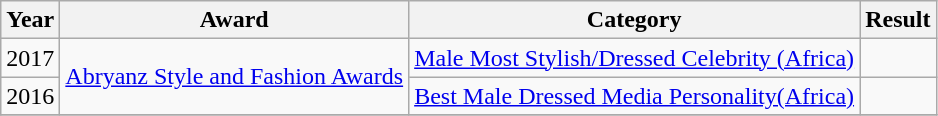<table class="wikitable">
<tr>
<th>Year</th>
<th>Award</th>
<th>Category</th>
<th>Result</th>
</tr>
<tr>
<td>2017</td>
<td rowspan="2"><a href='#'>Abryanz Style and Fashion Awards</a></td>
<td><a href='#'>Male Most Stylish/Dressed Celebrity (Africa)</a></td>
<td></td>
</tr>
<tr>
<td>2016</td>
<td><a href='#'>Best Male Dressed Media Personality(Africa)</a></td>
<td></td>
</tr>
<tr>
</tr>
</table>
